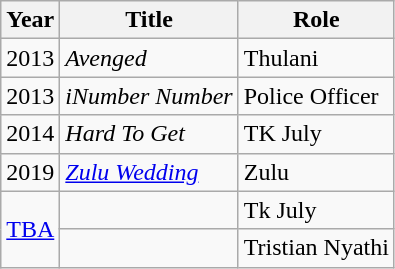<table class="wikitable sortable">
<tr>
<th scope="col">Year</th>
<th scope="col">Title</th>
<th scope="col">Role</th>
</tr>
<tr>
<td>2013</td>
<td><em>Avenged</em></td>
<td>Thulani</td>
</tr>
<tr>
<td>2013</td>
<td><em>iNumber Number</em></td>
<td>Police Officer</td>
</tr>
<tr>
<td>2014</td>
<td><em>Hard To Get</em></td>
<td>TK July</td>
</tr>
<tr>
<td>2019</td>
<td><em><a href='#'>Zulu Wedding</a></em></td>
<td>Zulu</td>
</tr>
<tr>
<td rowspan="2"><a href='#'>TBA</a></td>
<td></td>
<td>Tk July</td>
</tr>
<tr>
<td></td>
<td>Tristian Nyathi</td>
</tr>
</table>
